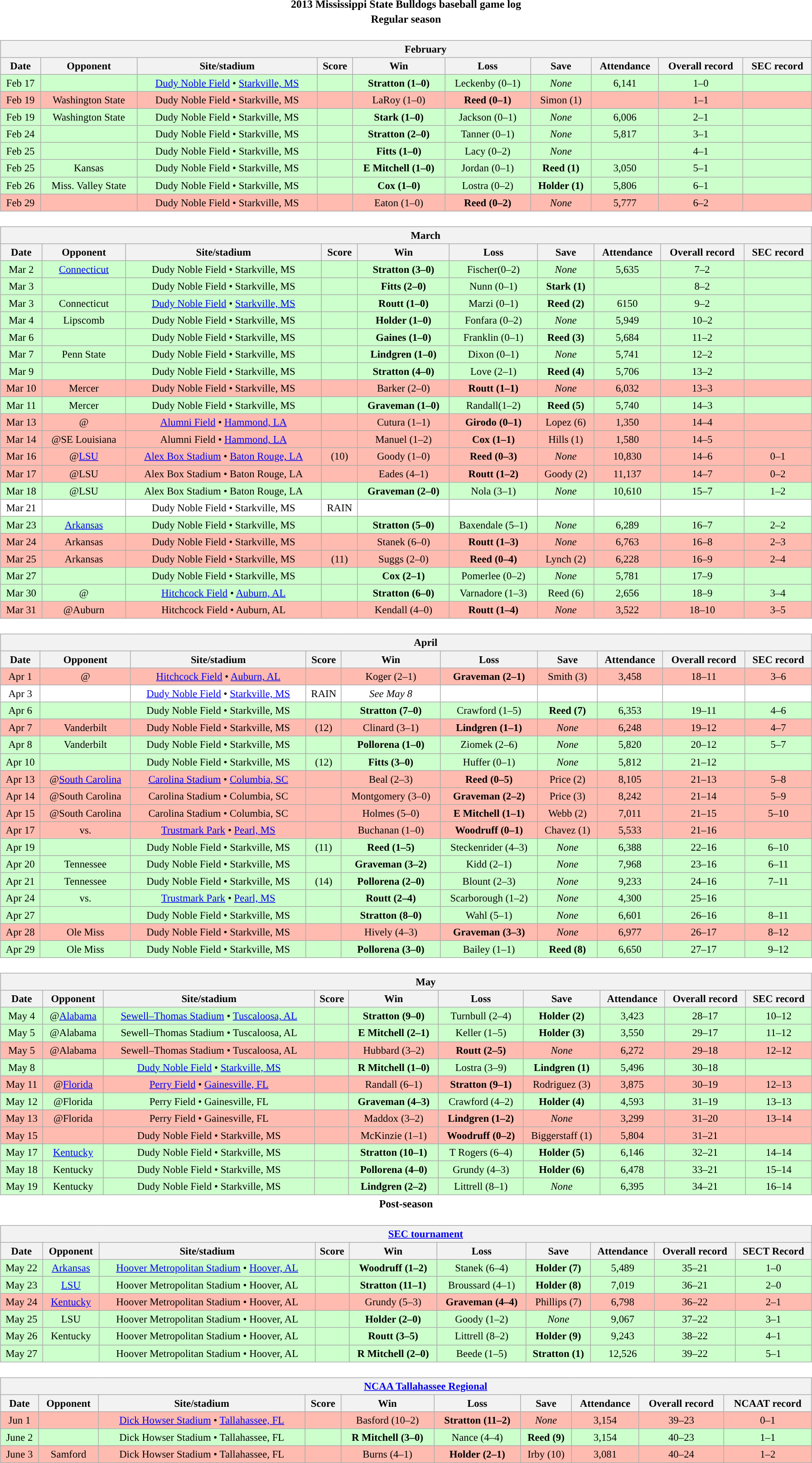<table class="toccolours" width=95% style="clear:both; margin:1.5em auto; text-align:center;">
<tr>
<th colspan=2>2013 Mississippi State Bulldogs baseball game log</th>
</tr>
<tr>
<th colspan=2>Regular season</th>
</tr>
<tr valign="top">
<td><br><table class="wikitable collapsible collapsed" style="margin:auto; width:100%; text-align:center; font-size:95%">
<tr>
<th colspan=12 style="padding-left:4em;">February</th>
</tr>
<tr>
<th>Date</th>
<th>Opponent</th>
<th>Site/stadium</th>
<th>Score</th>
<th>Win</th>
<th>Loss</th>
<th>Save</th>
<th>Attendance</th>
<th>Overall record</th>
<th>SEC record</th>
</tr>
<tr bgcolor="#ccffcc">
<td>Feb 17</td>
<td></td>
<td><a href='#'>Dudy Noble Field</a> • <a href='#'>Starkville, MS</a></td>
<td></td>
<td><strong>Stratton (1–0)</strong></td>
<td>Leckenby (0–1)</td>
<td><em>None</em></td>
<td>6,141</td>
<td>1–0</td>
<td></td>
</tr>
<tr bgcolor="#ffbbb">
<td>Feb 19</td>
<td>Washington State</td>
<td>Dudy Noble Field • Starkville, MS</td>
<td></td>
<td>LaRoy (1–0)</td>
<td><strong>Reed (0–1)</strong></td>
<td>Simon (1)</td>
<td></td>
<td>1–1</td>
<td></td>
</tr>
<tr bgcolor="#ccffcc">
<td>Feb 19</td>
<td>Washington State</td>
<td>Dudy Noble Field • Starkville, MS</td>
<td></td>
<td><strong>Stark (1–0)</strong></td>
<td>Jackson (0–1)</td>
<td><em>None</em></td>
<td>6,006</td>
<td>2–1</td>
<td></td>
</tr>
<tr bgcolor="#ccffcc">
<td>Feb 24</td>
<td></td>
<td>Dudy Noble Field • Starkville, MS</td>
<td></td>
<td><strong>Stratton (2–0)</strong></td>
<td>Tanner (0–1)</td>
<td><em>None</em></td>
<td>5,817</td>
<td>3–1</td>
<td></td>
</tr>
<tr bgcolor="#ccffcc">
<td>Feb 25</td>
<td></td>
<td>Dudy Noble Field • Starkville, MS</td>
<td></td>
<td><strong>Fitts (1–0)</strong></td>
<td>Lacy (0–2)</td>
<td><em>None</em></td>
<td></td>
<td>4–1</td>
<td></td>
</tr>
<tr bgcolor="#ccffcc">
<td>Feb 25</td>
<td>Kansas</td>
<td>Dudy Noble Field • Starkville, MS</td>
<td></td>
<td><strong>E Mitchell (1–0)</strong></td>
<td>Jordan (0–1)</td>
<td><strong>Reed (1)</strong></td>
<td>3,050</td>
<td>5–1</td>
<td></td>
</tr>
<tr bgcolor="#ccffcc">
<td>Feb 26</td>
<td>Miss. Valley State</td>
<td>Dudy Noble Field • Starkville, MS</td>
<td></td>
<td><strong>Cox (1–0)</strong></td>
<td>Lostra (0–2)</td>
<td><strong>Holder (1)</strong></td>
<td>5,806</td>
<td>6–1</td>
<td></td>
</tr>
<tr bgcolor="#ffbbb">
<td>Feb 29</td>
<td></td>
<td>Dudy Noble Field • Starkville, MS</td>
<td></td>
<td>Eaton (1–0)</td>
<td><strong>Reed (0–2)</strong></td>
<td><em>None</em></td>
<td>5,777</td>
<td>6–2</td>
<td></td>
</tr>
</table>
</td>
</tr>
<tr valign="top">
<td><br><table class="wikitable collapsible collapsed" style="margin:auto; width:100%; text-align:center; font-size:95%">
<tr>
<th colspan=12 style="padding-left:4em;">March</th>
</tr>
<tr>
<th>Date</th>
<th>Opponent</th>
<th>Site/stadium</th>
<th>Score</th>
<th>Win</th>
<th>Loss</th>
<th>Save</th>
<th>Attendance</th>
<th>Overall record</th>
<th>SEC record</th>
</tr>
<tr bgcolor="#ccffcc">
<td>Mar 2</td>
<td><a href='#'>Connecticut</a></td>
<td>Dudy Noble Field • Starkville, MS</td>
<td></td>
<td><strong>Stratton (3–0)</strong></td>
<td>Fischer(0–2)</td>
<td><em>None</em></td>
<td>5,635</td>
<td>7–2</td>
<td></td>
</tr>
<tr bgcolor="#ccffcc">
<td>Mar 3</td>
<td></td>
<td>Dudy Noble Field • Starkville, MS</td>
<td></td>
<td><strong>Fitts (2–0)</strong></td>
<td>Nunn (0–1)</td>
<td><strong>Stark (1)</strong></td>
<td></td>
<td>8–2</td>
<td></td>
</tr>
<tr bgcolor="#ccffcc">
<td>Mar 3</td>
<td>Connecticut</td>
<td><a href='#'>Dudy Noble Field</a> • <a href='#'>Starkville, MS</a></td>
<td></td>
<td><strong>Routt (1–0)</strong></td>
<td>Marzi (0–1)</td>
<td><strong>Reed (2)</strong></td>
<td>6150</td>
<td>9–2</td>
<td></td>
</tr>
<tr bgcolor="#ccffcc">
<td>Mar 4</td>
<td>Lipscomb</td>
<td>Dudy Noble Field • Starkville, MS</td>
<td></td>
<td><strong>Holder (1–0)</strong></td>
<td>Fonfara (0–2)</td>
<td><em>None</em></td>
<td>5,949</td>
<td>10–2</td>
<td></td>
</tr>
<tr bgcolor="#ccffcc">
<td>Mar 6</td>
<td></td>
<td>Dudy Noble Field • Starkville, MS</td>
<td></td>
<td><strong>Gaines (1–0)</strong></td>
<td>Franklin (0–1)</td>
<td><strong>Reed (3)</strong></td>
<td>5,684</td>
<td>11–2</td>
<td></td>
</tr>
<tr bgcolor="#ccffcc">
<td>Mar 7</td>
<td>Penn State</td>
<td>Dudy Noble Field • Starkville, MS</td>
<td></td>
<td><strong>Lindgren (1–0)</strong></td>
<td>Dixon (0–1)</td>
<td><em>None</em></td>
<td>5,741</td>
<td>12–2</td>
<td></td>
</tr>
<tr bgcolor="#ccffcc">
<td>Mar 9</td>
<td></td>
<td>Dudy Noble Field • Starkville, MS</td>
<td></td>
<td><strong>Stratton (4–0)</strong></td>
<td>Love (2–1)</td>
<td><strong>Reed (4)</strong></td>
<td>5,706</td>
<td>13–2</td>
<td></td>
</tr>
<tr bgcolor="#ffbbb">
<td>Mar 10</td>
<td>Mercer</td>
<td>Dudy Noble Field • Starkville, MS</td>
<td></td>
<td>Barker (2–0)</td>
<td><strong>Routt (1–1)</strong></td>
<td><em>None</em></td>
<td>6,032</td>
<td>13–3</td>
<td></td>
</tr>
<tr bgcolor="#ccffcc">
<td>Mar 11</td>
<td>Mercer</td>
<td>Dudy Noble Field • Starkville, MS</td>
<td></td>
<td><strong>Graveman (1–0)</strong></td>
<td>Randall(1–2)</td>
<td><strong>Reed (5)</strong></td>
<td>5,740</td>
<td>14–3</td>
<td></td>
</tr>
<tr bgcolor="#ffbbb">
<td>Mar 13</td>
<td>@</td>
<td><a href='#'>Alumni Field</a> • <a href='#'>Hammond, LA</a></td>
<td></td>
<td>Cutura (1–1)</td>
<td><strong>Girodo (0–1)</strong></td>
<td>Lopez (6)</td>
<td>1,350</td>
<td>14–4</td>
<td></td>
</tr>
<tr bgcolor="#ffbbb">
<td>Mar 14</td>
<td>@SE Louisiana</td>
<td>Alumni Field • <a href='#'>Hammond, LA</a></td>
<td></td>
<td>Manuel (1–2)</td>
<td><strong>Cox (1–1)</strong></td>
<td>Hills (1)</td>
<td>1,580</td>
<td>14–5</td>
<td></td>
</tr>
<tr bgcolor="#ffbbb">
<td>Mar 16</td>
<td>@<a href='#'>LSU</a></td>
<td><a href='#'>Alex Box Stadium</a> • <a href='#'>Baton Rouge, LA</a></td>
<td>(10)</td>
<td>Goody (1–0)</td>
<td><strong>Reed (0–3)</strong></td>
<td><em>None</em></td>
<td>10,830</td>
<td>14–6</td>
<td>0–1</td>
</tr>
<tr bgcolor="#ffbbb">
<td>Mar 17</td>
<td>@LSU</td>
<td>Alex Box Stadium • Baton Rouge, LA</td>
<td></td>
<td>Eades (4–1)</td>
<td><strong>Routt (1–2)</strong></td>
<td>Goody (2)</td>
<td>11,137</td>
<td>14–7</td>
<td>0–2</td>
</tr>
<tr bgcolor="#ccffcc">
<td>Mar 18</td>
<td>@LSU</td>
<td>Alex Box Stadium • Baton Rouge, LA</td>
<td></td>
<td><strong>Graveman (2–0)</strong></td>
<td>Nola (3–1)</td>
<td><em>None</em></td>
<td>10,610</td>
<td>15–7</td>
<td>1–2</td>
</tr>
<tr bgcolor="#ffffff">
<td>Mar 21</td>
<td></td>
<td>Dudy Noble Field • Starkville, MS</td>
<td>RAIN</td>
<td></td>
<td></td>
<td></td>
<td></td>
<td></td>
<td></td>
</tr>
<tr bgcolor="#ccffcc">
<td>Mar 23</td>
<td><a href='#'>Arkansas</a></td>
<td>Dudy Noble Field • Starkville, MS</td>
<td></td>
<td><strong>Stratton (5–0)</strong></td>
<td>Baxendale (5–1)</td>
<td><em>None</em></td>
<td>6,289</td>
<td>16–7</td>
<td>2–2</td>
</tr>
<tr bgcolor="#ffbbb">
<td>Mar 24</td>
<td>Arkansas</td>
<td>Dudy Noble Field • Starkville, MS</td>
<td></td>
<td>Stanek (6–0)</td>
<td><strong>Routt (1–3)</strong></td>
<td><em>None</em></td>
<td>6,763</td>
<td>16–8</td>
<td>2–3</td>
</tr>
<tr bgcolor="#ffbbb">
<td>Mar 25</td>
<td>Arkansas</td>
<td>Dudy Noble Field • Starkville, MS</td>
<td>(11)</td>
<td>Suggs (2–0)</td>
<td><strong>Reed (0–4)</strong></td>
<td>Lynch (2)</td>
<td>6,228</td>
<td>16–9</td>
<td>2–4</td>
</tr>
<tr bgcolor="#ccffcc">
<td>Mar 27</td>
<td></td>
<td>Dudy Noble Field • Starkville, MS</td>
<td></td>
<td><strong>Cox (2–1)</strong></td>
<td>Pomerlee (0–2)</td>
<td><em>None</em></td>
<td>5,781</td>
<td>17–9</td>
<td></td>
</tr>
<tr bgcolor="#ccffcc">
<td>Mar 30</td>
<td>@</td>
<td><a href='#'>Hitchcock Field</a> • <a href='#'>Auburn, AL</a></td>
<td></td>
<td><strong>Stratton (6–0)</strong></td>
<td>Varnadore (1–3)</td>
<td>Reed (6)</td>
<td>2,656</td>
<td>18–9</td>
<td>3–4</td>
</tr>
<tr bgcolor="#ffbbb">
<td>Mar 31</td>
<td>@Auburn</td>
<td>Hitchcock Field • Auburn, AL</td>
<td></td>
<td>Kendall (4–0)</td>
<td><strong>Routt (1–4)</strong></td>
<td><em>None</em></td>
<td>3,522</td>
<td>18–10</td>
<td>3–5</td>
</tr>
</table>
</td>
</tr>
<tr valign="top">
<td><br><table class="wikitable collapsible collapsed" style="margin:auto; width:100%; text-align:center; font-size:95%">
<tr>
<th colspan=12 style="padding-left:4em;">April</th>
</tr>
<tr>
<th>Date</th>
<th>Opponent</th>
<th>Site/stadium</th>
<th>Score</th>
<th>Win</th>
<th>Loss</th>
<th>Save</th>
<th>Attendance</th>
<th>Overall record</th>
<th>SEC record</th>
</tr>
<tr bgcolor="#ffbbb">
<td>Apr 1</td>
<td>@</td>
<td><a href='#'>Hitchcock Field</a> • <a href='#'>Auburn, AL</a></td>
<td></td>
<td>Koger (2–1)</td>
<td><strong>Graveman (2–1)</strong></td>
<td>Smith (3)</td>
<td>3,458</td>
<td>18–11</td>
<td>3–6</td>
</tr>
<tr bgcolor="#ffffff">
<td>Apr 3</td>
<td></td>
<td><a href='#'>Dudy Noble Field</a> • <a href='#'>Starkville, MS</a></td>
<td>RAIN</td>
<td><em>See May 8</em></td>
<td></td>
<td></td>
<td></td>
<td></td>
<td></td>
</tr>
<tr bgcolor="#ccffcc">
<td>Apr 6</td>
<td></td>
<td>Dudy Noble Field • Starkville, MS</td>
<td></td>
<td><strong>Stratton (7–0)</strong></td>
<td>Crawford (1–5)</td>
<td><strong>Reed (7)</strong></td>
<td>6,353</td>
<td>19–11</td>
<td>4–6</td>
</tr>
<tr bgcolor="#ffbbb">
<td>Apr 7</td>
<td>Vanderbilt</td>
<td>Dudy Noble Field • Starkville, MS</td>
<td>(12)</td>
<td>Clinard (3–1)</td>
<td><strong>Lindgren (1–1)</strong></td>
<td><em>None</em></td>
<td>6,248</td>
<td>19–12</td>
<td>4–7</td>
</tr>
<tr bgcolor="#ccffcc">
<td>Apr 8</td>
<td>Vanderbilt</td>
<td>Dudy Noble Field • Starkville, MS</td>
<td></td>
<td><strong>Pollorena (1–0)</strong></td>
<td>Ziomek (2–6)</td>
<td><em>None</em></td>
<td>5,820</td>
<td>20–12</td>
<td>5–7</td>
</tr>
<tr bgcolor="#ccffcc">
<td>Apr 10</td>
<td></td>
<td>Dudy Noble Field • Starkville, MS</td>
<td>(12)</td>
<td><strong>Fitts (3–0)</strong></td>
<td>Huffer (0–1)</td>
<td><em>None</em></td>
<td>5,812</td>
<td>21–12</td>
<td></td>
</tr>
<tr bgcolor="#ffbbb">
<td>Apr 13</td>
<td>@<a href='#'>South Carolina</a></td>
<td><a href='#'>Carolina Stadium</a> • <a href='#'>Columbia, SC</a></td>
<td></td>
<td>Beal (2–3)</td>
<td><strong>Reed (0–5)</strong></td>
<td>Price (2)</td>
<td>8,105</td>
<td>21–13</td>
<td>5–8</td>
</tr>
<tr bgcolor="#ffbbb">
<td>Apr 14</td>
<td>@South Carolina</td>
<td>Carolina Stadium • Columbia, SC</td>
<td></td>
<td>Montgomery (3–0)</td>
<td><strong>Graveman (2–2)</strong></td>
<td>Price (3)</td>
<td>8,242</td>
<td>21–14</td>
<td>5–9</td>
</tr>
<tr bgcolor="#ffbbb">
<td>Apr 15</td>
<td>@South Carolina</td>
<td>Carolina Stadium • Columbia, SC</td>
<td></td>
<td>Holmes (5–0)</td>
<td><strong>E Mitchell (1–1)</strong></td>
<td>Webb (2)</td>
<td>7,011</td>
<td>21–15</td>
<td>5–10</td>
</tr>
<tr bgcolor="#ffbbb">
<td>Apr 17</td>
<td>vs.</td>
<td><a href='#'>Trustmark Park</a> • <a href='#'>Pearl, MS</a></td>
<td></td>
<td>Buchanan (1–0)</td>
<td><strong>Woodruff (0–1)</strong></td>
<td>Chavez (1)</td>
<td>5,533</td>
<td>21–16</td>
<td></td>
</tr>
<tr bgcolor="#ccffcc">
<td>Apr 19</td>
<td></td>
<td>Dudy Noble Field • Starkville, MS</td>
<td>(11)</td>
<td><strong>Reed (1–5)</strong></td>
<td>Steckenrider (4–3)</td>
<td><em>None</em></td>
<td>6,388</td>
<td>22–16</td>
<td>6–10</td>
</tr>
<tr bgcolor="#ccffcc">
<td>Apr 20</td>
<td>Tennessee</td>
<td>Dudy Noble Field • Starkville, MS</td>
<td></td>
<td><strong>Graveman (3–2)</strong></td>
<td>Kidd (2–1)</td>
<td><em>None</em></td>
<td>7,968</td>
<td>23–16</td>
<td>6–11</td>
</tr>
<tr bgcolor="#ccffcc">
<td>Apr 21</td>
<td>Tennessee</td>
<td>Dudy Noble Field • Starkville, MS</td>
<td>(14)</td>
<td><strong>Pollorena (2–0)</strong></td>
<td>Blount (2–3)</td>
<td><em>None</em></td>
<td>9,233</td>
<td>24–16</td>
<td>7–11</td>
</tr>
<tr bgcolor="#ccffcc">
<td>Apr 24</td>
<td>vs.</td>
<td><a href='#'>Trustmark Park</a> • <a href='#'>Pearl, MS</a></td>
<td></td>
<td><strong>Routt (2–4)</strong></td>
<td>Scarborough (1–2)</td>
<td><em>None</em></td>
<td>4,300</td>
<td>25–16</td>
<td></td>
</tr>
<tr bgcolor="#ccffcc">
<td>Apr 27</td>
<td></td>
<td>Dudy Noble Field • Starkville, MS</td>
<td></td>
<td><strong>Stratton (8–0)</strong></td>
<td>Wahl (5–1)</td>
<td><em>None</em></td>
<td>6,601</td>
<td>26–16</td>
<td>8–11</td>
</tr>
<tr bgcolor="#ffbbb">
<td>Apr 28</td>
<td>Ole Miss</td>
<td>Dudy Noble Field • Starkville, MS</td>
<td></td>
<td>Hively (4–3)</td>
<td><strong>Graveman (3–3)</strong></td>
<td><em>None</em></td>
<td>6,977</td>
<td>26–17</td>
<td>8–12</td>
</tr>
<tr bgcolor="#ccffcc">
<td>Apr 29</td>
<td>Ole Miss</td>
<td>Dudy Noble Field • Starkville, MS</td>
<td></td>
<td><strong>Pollorena (3–0)</strong></td>
<td>Bailey (1–1)</td>
<td><strong>Reed (8)</strong></td>
<td>6,650</td>
<td>27–17</td>
<td>9–12</td>
</tr>
</table>
</td>
</tr>
<tr valign="top">
<td><br><table class="wikitable collapsible collapsed" style="margin:auto; width:100%; text-align:center; font-size:95%">
<tr>
<th colspan=12 style="padding-left:4em;">May</th>
</tr>
<tr>
<th>Date</th>
<th>Opponent</th>
<th>Site/stadium</th>
<th>Score</th>
<th>Win</th>
<th>Loss</th>
<th>Save</th>
<th>Attendance</th>
<th>Overall record</th>
<th>SEC record</th>
</tr>
<tr bgcolor="#ccffcc">
<td>May 4</td>
<td>@<a href='#'>Alabama</a></td>
<td><a href='#'>Sewell–Thomas Stadium</a> • <a href='#'>Tuscaloosa, AL</a></td>
<td></td>
<td><strong>Stratton (9–0)</strong></td>
<td>Turnbull (2–4)</td>
<td><strong>Holder (2)</strong></td>
<td>3,423</td>
<td>28–17</td>
<td>10–12</td>
</tr>
<tr bgcolor="#ccffcc">
<td>May 5</td>
<td>@Alabama</td>
<td>Sewell–Thomas Stadium • Tuscaloosa, AL</td>
<td></td>
<td><strong>E Mitchell (2–1)</strong></td>
<td>Keller (1–5)</td>
<td><strong>Holder (3)</strong></td>
<td>3,550</td>
<td>29–17</td>
<td>11–12</td>
</tr>
<tr bgcolor="#ffbbb">
<td>May 5</td>
<td>@Alabama</td>
<td>Sewell–Thomas Stadium • Tuscaloosa, AL</td>
<td></td>
<td>Hubbard (3–2)</td>
<td><strong>Routt (2–5)</strong></td>
<td><em>None</em></td>
<td>6,272</td>
<td>29–18</td>
<td>12–12</td>
</tr>
<tr bgcolor="#ccffcc">
<td>May 8</td>
<td></td>
<td><a href='#'>Dudy Noble Field</a> • <a href='#'>Starkville, MS</a></td>
<td></td>
<td><strong>R Mitchell (1–0)</strong></td>
<td>Lostra (3–9)</td>
<td><strong>Lindgren (1)</strong></td>
<td>5,496</td>
<td>30–18</td>
<td></td>
</tr>
<tr bgcolor="#ffbbb">
<td>May 11</td>
<td>@<a href='#'>Florida</a></td>
<td><a href='#'>Perry Field</a> • <a href='#'>Gainesville, FL</a></td>
<td></td>
<td>Randall (6–1)</td>
<td><strong>Stratton (9–1)</strong></td>
<td>Rodriguez (3)</td>
<td>3,875</td>
<td>30–19</td>
<td>12–13</td>
</tr>
<tr bgcolor="#ccffcc">
<td>May 12</td>
<td>@Florida</td>
<td>Perry Field • Gainesville, FL</td>
<td></td>
<td><strong>Graveman (4–3)</strong></td>
<td>Crawford (4–2)</td>
<td><strong>Holder (4)</strong></td>
<td>4,593</td>
<td>31–19</td>
<td>13–13</td>
</tr>
<tr bgcolor="#ffbbb">
<td>May 13</td>
<td>@Florida</td>
<td>Perry Field • Gainesville, FL</td>
<td></td>
<td>Maddox (3–2)</td>
<td><strong>Lindgren (1–2)</strong></td>
<td><em>None</em></td>
<td>3,299</td>
<td>31–20</td>
<td>13–14</td>
</tr>
<tr bgcolor="#ffbbb">
<td>May 15</td>
<td></td>
<td>Dudy Noble Field • Starkville, MS</td>
<td></td>
<td>McKinzie (1–1)</td>
<td><strong>Woodruff (0–2)</strong></td>
<td>Biggerstaff (1)</td>
<td>5,804</td>
<td>31–21</td>
<td></td>
</tr>
<tr bgcolor="#ccffcc">
<td>May 17</td>
<td><a href='#'>Kentucky</a></td>
<td>Dudy Noble Field • Starkville, MS</td>
<td></td>
<td><strong>Stratton (10–1)</strong></td>
<td>T Rogers (6–4)</td>
<td><strong>Holder (5)</strong></td>
<td>6,146</td>
<td>32–21</td>
<td>14–14</td>
</tr>
<tr bgcolor="#ccffcc">
<td>May 18</td>
<td>Kentucky</td>
<td>Dudy Noble Field • Starkville, MS</td>
<td></td>
<td><strong>Pollorena (4–0)</strong></td>
<td>Grundy (4–3)</td>
<td><strong>Holder (6)</strong></td>
<td>6,478</td>
<td>33–21</td>
<td>15–14</td>
</tr>
<tr bgcolor="#ccffcc">
<td>May 19</td>
<td>Kentucky</td>
<td>Dudy Noble Field • Starkville, MS</td>
<td></td>
<td><strong>Lindgren (2–2)</strong></td>
<td>Littrell (8–1)</td>
<td><em>None</em></td>
<td>6,395</td>
<td>34–21</td>
<td>16–14</td>
</tr>
</table>
</td>
</tr>
<tr>
<th colspan=2>Post-season</th>
</tr>
<tr>
<td><br><table class="wikitable collapsible" style="margin:auto; width:100%; text-align:center; font-size:95%">
<tr>
<th colspan=12 style="padding-left:4em;"><a href='#'>SEC tournament</a></th>
</tr>
<tr>
<th>Date</th>
<th>Opponent</th>
<th>Site/stadium</th>
<th>Score</th>
<th>Win</th>
<th>Loss</th>
<th>Save</th>
<th>Attendance</th>
<th>Overall record</th>
<th>SECT Record</th>
</tr>
<tr bgcolor="#ccffcc">
<td>May 22</td>
<td><a href='#'>Arkansas</a></td>
<td><a href='#'>Hoover Metropolitan Stadium</a> • <a href='#'>Hoover, AL</a></td>
<td></td>
<td><strong>Woodruff (1–2)</strong></td>
<td>Stanek (6–4)</td>
<td><strong>Holder (7)</strong></td>
<td>5,489</td>
<td>35–21</td>
<td>1–0</td>
</tr>
<tr bgcolor="#ccffcc">
<td>May 23</td>
<td><a href='#'>LSU</a></td>
<td>Hoover Metropolitan Stadium • Hoover, AL</td>
<td></td>
<td><strong>Stratton (11–1)</strong></td>
<td>Broussard (4–1)</td>
<td><strong>Holder (8)</strong></td>
<td>7,019</td>
<td>36–21</td>
<td>2–0</td>
</tr>
<tr bgcolor="#ffbbb">
<td>May 24</td>
<td><a href='#'>Kentucky</a></td>
<td>Hoover Metropolitan Stadium • Hoover, AL</td>
<td></td>
<td>Grundy (5–3)</td>
<td><strong>Graveman (4–4)</strong></td>
<td>Phillips (7)</td>
<td>6,798</td>
<td>36–22</td>
<td>2–1</td>
</tr>
<tr bgcolor="#ccffcc">
<td>May 25</td>
<td>LSU</td>
<td>Hoover Metropolitan Stadium • Hoover, AL</td>
<td></td>
<td><strong>Holder (2–0)</strong></td>
<td>Goody (1–2)</td>
<td><em>None</em></td>
<td>9,067</td>
<td>37–22</td>
<td>3–1</td>
</tr>
<tr bgcolor="#ccffcc">
<td>May 26</td>
<td>Kentucky</td>
<td>Hoover Metropolitan Stadium • Hoover, AL</td>
<td></td>
<td><strong>Routt (3–5)</strong></td>
<td>Littrell (8–2)</td>
<td><strong>Holder (9)</strong></td>
<td>9,243</td>
<td>38–22</td>
<td>4–1</td>
</tr>
<tr bgcolor="#ccffcc">
<td>May 27</td>
<td></td>
<td>Hoover Metropolitan Stadium • Hoover, AL</td>
<td></td>
<td><strong>R Mitchell (2–0)</strong></td>
<td>Beede (1–5)</td>
<td><strong>Stratton (1)</strong></td>
<td>12,526</td>
<td>39–22</td>
<td>5–1</td>
</tr>
</table>
</td>
</tr>
<tr>
<td><br><table class="wikitable collapsible" style="margin:auto; width:100%; text-align:center; font-size:95%">
<tr>
<th colspan=12 style="padding-left:4em;"><a href='#'>NCAA Tallahassee Regional</a></th>
</tr>
<tr>
<th>Date</th>
<th>Opponent</th>
<th>Site/stadium</th>
<th>Score</th>
<th>Win</th>
<th>Loss</th>
<th>Save</th>
<th>Attendance</th>
<th>Overall record</th>
<th>NCAAT record</th>
</tr>
<tr bgcolor="#ffbbb">
<td>Jun 1</td>
<td></td>
<td><a href='#'>Dick Howser Stadium</a> • <a href='#'>Tallahassee, FL</a></td>
<td></td>
<td>Basford (10–2)</td>
<td><strong>Stratton (11–2)</strong></td>
<td><em>None</em></td>
<td>3,154</td>
<td>39–23</td>
<td>0–1</td>
</tr>
<tr bgcolor="#ccffcc">
<td>June 2</td>
<td></td>
<td>Dick Howser Stadium • Tallahassee, FL</td>
<td></td>
<td><strong>R Mitchell (3–0)</strong></td>
<td>Nance (4–4)</td>
<td><strong>Reed (9)</strong></td>
<td>3,154</td>
<td>40–23</td>
<td>1–1</td>
</tr>
<tr bgcolor="#ffbbb">
<td>June 3</td>
<td>Samford</td>
<td>Dick Howser Stadium • Tallahassee, FL</td>
<td></td>
<td>Burns (4–1)</td>
<td><strong>Holder (2–1)</strong></td>
<td>Irby (10)</td>
<td>3,081</td>
<td>40–24</td>
<td>1–2</td>
</tr>
</table>
</td>
</tr>
</table>
